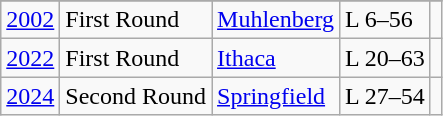<table class="wikitable">
<tr>
</tr>
<tr>
<td><a href='#'>2002</a></td>
<td>First Round</td>
<td><a href='#'>Muhlenberg</a></td>
<td>L 6–56</td>
<td></td>
</tr>
<tr>
<td><a href='#'>2022</a></td>
<td>First Round</td>
<td><a href='#'>Ithaca</a></td>
<td>L 20–63</td>
<td></td>
</tr>
<tr>
<td><a href='#'>2024</a></td>
<td>Second Round</td>
<td><a href='#'>Springfield</a></td>
<td>L 27–54</td>
</tr>
</table>
